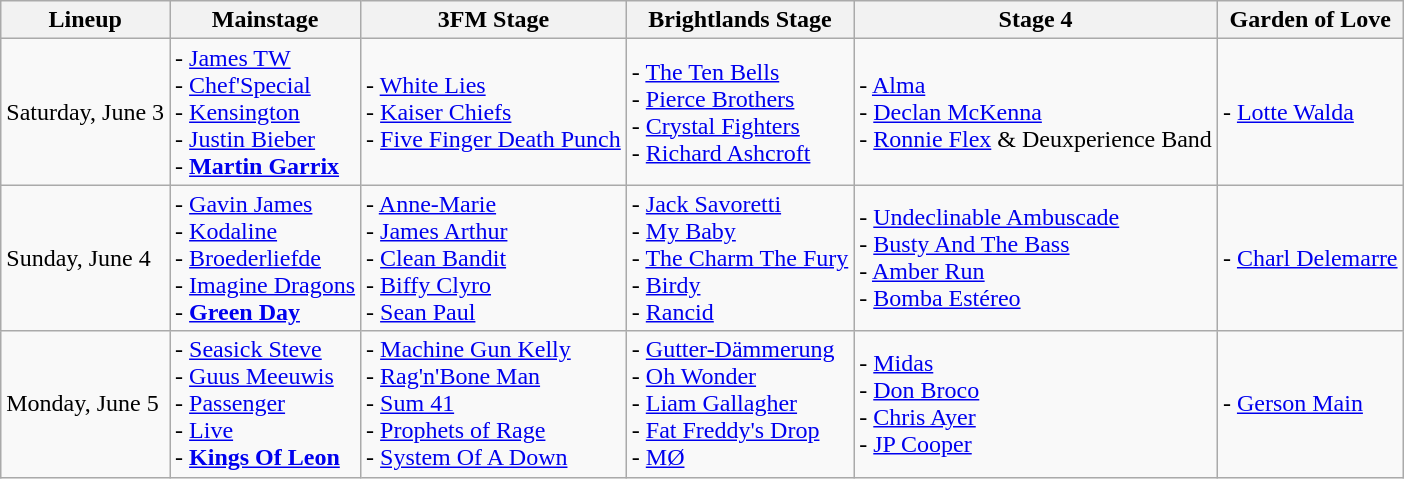<table class="wikitable">
<tr>
<th>Lineup</th>
<th>Mainstage</th>
<th>3FM Stage</th>
<th>Brightlands Stage</th>
<th>Stage 4</th>
<th>Garden of Love</th>
</tr>
<tr>
<td>Saturday, June 3</td>
<td>- <a href='#'>James TW</a> <br> - <a href='#'>Chef'Special</a> <br> - <a href='#'>Kensington</a> <br> - <a href='#'>Justin Bieber</a> <br> - <strong><a href='#'>Martin Garrix</a></strong></td>
<td>- <a href='#'>White Lies</a> <br> - <a href='#'>Kaiser Chiefs</a> <br> - <a href='#'>Five Finger Death Punch</a></td>
<td>- <a href='#'>The Ten Bells</a> <br> - <a href='#'>Pierce Brothers</a> <br> - <a href='#'>Crystal Fighters</a> <br> - <a href='#'>Richard Ashcroft</a></td>
<td>- <a href='#'>Alma</a> <br> - <a href='#'>Declan McKenna</a> <br> - <a href='#'>Ronnie Flex</a> & Deuxperience Band</td>
<td>- <a href='#'>Lotte Walda</a></td>
</tr>
<tr>
<td>Sunday, June 4</td>
<td>- <a href='#'>Gavin James</a> <br> - <a href='#'>Kodaline</a> <br> - <a href='#'>Broederliefde</a> <br> - <a href='#'>Imagine Dragons</a> <br> - <strong><a href='#'>Green Day</a></strong></td>
<td>- <a href='#'>Anne-Marie</a> <br> - <a href='#'>James Arthur</a> <br> - <a href='#'>Clean Bandit</a> <br> - <a href='#'>Biffy Clyro</a> <br> - <a href='#'>Sean Paul</a></td>
<td>- <a href='#'>Jack Savoretti</a> <br> - <a href='#'>My Baby</a> <br> - <a href='#'>The Charm The Fury</a> <br> - <a href='#'>Birdy</a> <br> - <a href='#'>Rancid</a></td>
<td>- <a href='#'>Undeclinable Ambuscade</a> <br> - <a href='#'>Busty And The Bass</a> <br> - <a href='#'>Amber Run</a> <br> - <a href='#'>Bomba Estéreo</a></td>
<td>- <a href='#'>Charl Delemarre</a></td>
</tr>
<tr>
<td>Monday, June 5</td>
<td>- <a href='#'>Seasick Steve</a> <br> - <a href='#'>Guus Meeuwis</a> <br> - <a href='#'>Passenger</a> <br> - <a href='#'>Live</a> <br> - <strong><a href='#'>Kings Of Leon</a></strong></td>
<td>- <a href='#'>Machine Gun Kelly</a> <br> - <a href='#'>Rag'n'Bone Man</a> <br> - <a href='#'>Sum 41</a> <br> - <a href='#'>Prophets of Rage</a> <br> - <a href='#'>System Of A Down</a></td>
<td>- <a href='#'>Gutter-Dämmerung</a> <br> - <a href='#'>Oh Wonder</a> <br> - <a href='#'>Liam Gallagher</a> <br> - <a href='#'>Fat Freddy's Drop</a> <br> - <a href='#'>MØ</a></td>
<td>- <a href='#'>Midas</a> <br> - <a href='#'>Don Broco</a> <br> - <a href='#'>Chris Ayer</a> <br> - <a href='#'>JP Cooper</a></td>
<td>- <a href='#'>Gerson Main</a></td>
</tr>
</table>
